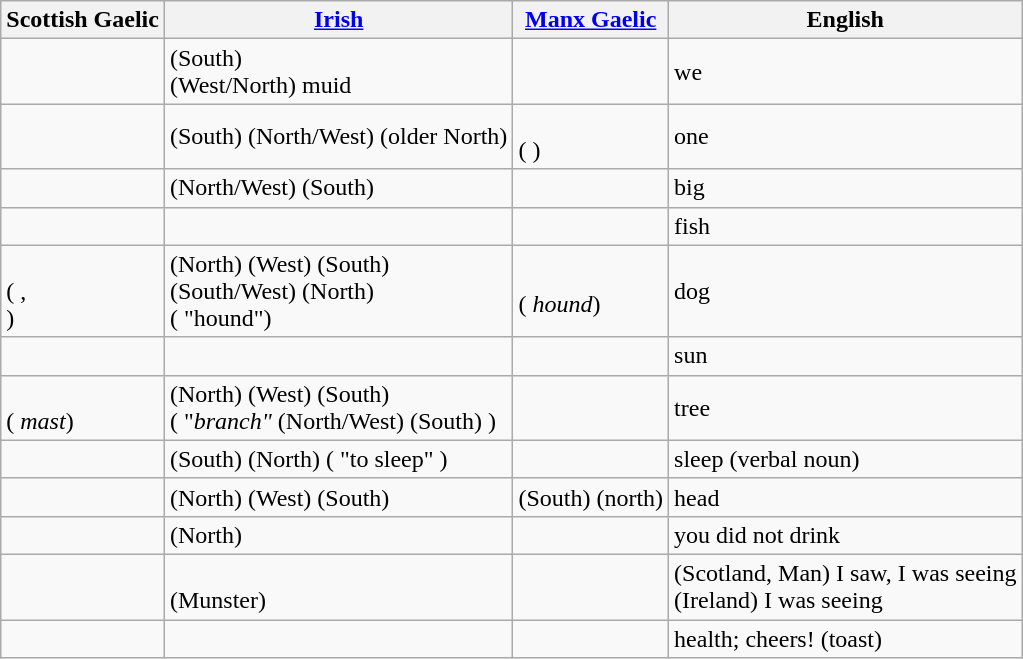<table class="wikitable">
<tr>
<th>Scottish Gaelic</th>
<th><a href='#'>Irish</a></th>
<th><a href='#'>Manx Gaelic</a></th>
<th>English</th>
</tr>
<tr>
<td> </td>
<td>(South)  <br>(West/North) muid </td>
<td> </td>
<td>we</td>
</tr>
<tr>
<td> </td>
<td> (South)  (North/West)  (older North) </td>
<td> <br>( )</td>
<td>one</td>
</tr>
<tr>
<td> </td>
<td> (North/West)  (South) </td>
<td> </td>
<td>big</td>
</tr>
<tr>
<td> </td>
<td> </td>
<td> </td>
<td>fish</td>
</tr>
<tr>
<td> <br>( ,<br> )</td>
<td> (North)  (West)  (South) <br> (South/West)  (North) <br>(  "hound")</td>
<td> <br>(  <em>hound</em>)</td>
<td>dog</td>
</tr>
<tr>
<td> </td>
<td> </td>
<td> </td>
<td>sun</td>
</tr>
<tr>
<td> <br>(  <em>mast</em>)</td>
<td> (North)  (West)  (South) <br>( "<em>branch"</em> (North/West)  (South) )</td>
<td> </td>
<td>tree</td>
</tr>
<tr>
<td> </td>
<td> (South)  (North) ( "to sleep" )</td>
<td> </td>
<td>sleep (verbal noun)</td>
</tr>
<tr>
<td> </td>
<td> (North)  (West)  (South) </td>
<td> (South)  (north) </td>
<td>head</td>
</tr>
<tr>
<td> </td>
<td> (North)  </td>
<td> </td>
<td>you did not drink</td>
</tr>
<tr>
<td> </td>
<td> <br>(Munster)  </td>
<td> </td>
<td>(Scotland, Man) I saw, I was seeing<br> (Ireland) I was seeing</td>
</tr>
<tr>
<td> </td>
<td> </td>
<td> </td>
<td>health; cheers! (toast)</td>
</tr>
</table>
